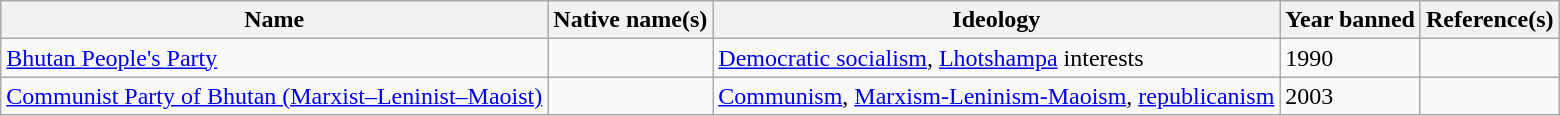<table class="wikitable sortable">
<tr>
<th>Name</th>
<th>Native name(s)</th>
<th>Ideology</th>
<th>Year banned</th>
<th>Reference(s)</th>
</tr>
<tr>
<td><a href='#'>Bhutan People's Party</a></td>
<td></td>
<td><a href='#'>Democratic socialism</a>, <a href='#'>Lhotshampa</a> interests</td>
<td>1990</td>
<td></td>
</tr>
<tr>
<td><a href='#'>Communist Party of Bhutan (Marxist–Leninist–Maoist)</a></td>
<td></td>
<td><a href='#'>Communism</a>, <a href='#'>Marxism-Leninism-Maoism</a>, <a href='#'>republicanism</a></td>
<td>2003</td>
<td></td>
</tr>
</table>
